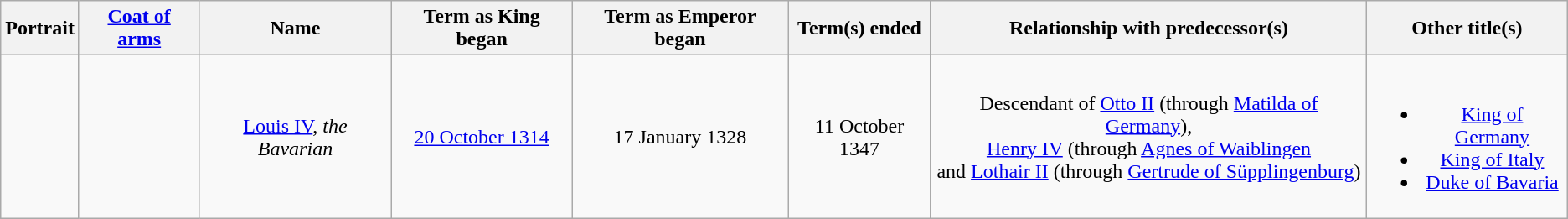<table class="wikitable" style="text-align:center">
<tr>
<th>Portrait</th>
<th><a href='#'>Coat of arms</a></th>
<th>Name<br></th>
<th>Term as King began</th>
<th>Term as Emperor began</th>
<th>Term(s) ended</th>
<th>Relationship with predecessor(s)</th>
<th>Other title(s)</th>
</tr>
<tr>
<td></td>
<td></td>
<td><a href='#'>Louis IV</a>, <em>the Bavarian</em><br></td>
<td><a href='#'>20 October 1314</a></td>
<td>17 January 1328</td>
<td>11 October 1347</td>
<td>Descendant of <a href='#'>Otto II</a> (through <a href='#'>Matilda of Germany</a>),<br><a href='#'>Henry IV</a> (through <a href='#'>Agnes of Waiblingen</a><br>and <a href='#'>Lothair II</a> (through <a href='#'>Gertrude of Süpplingenburg</a>)</td>
<td class=small><br><ul><li><a href='#'>King of Germany</a></li><li><a href='#'>King of Italy</a></li><li><a href='#'>Duke of Bavaria</a></li></ul></td>
</tr>
</table>
